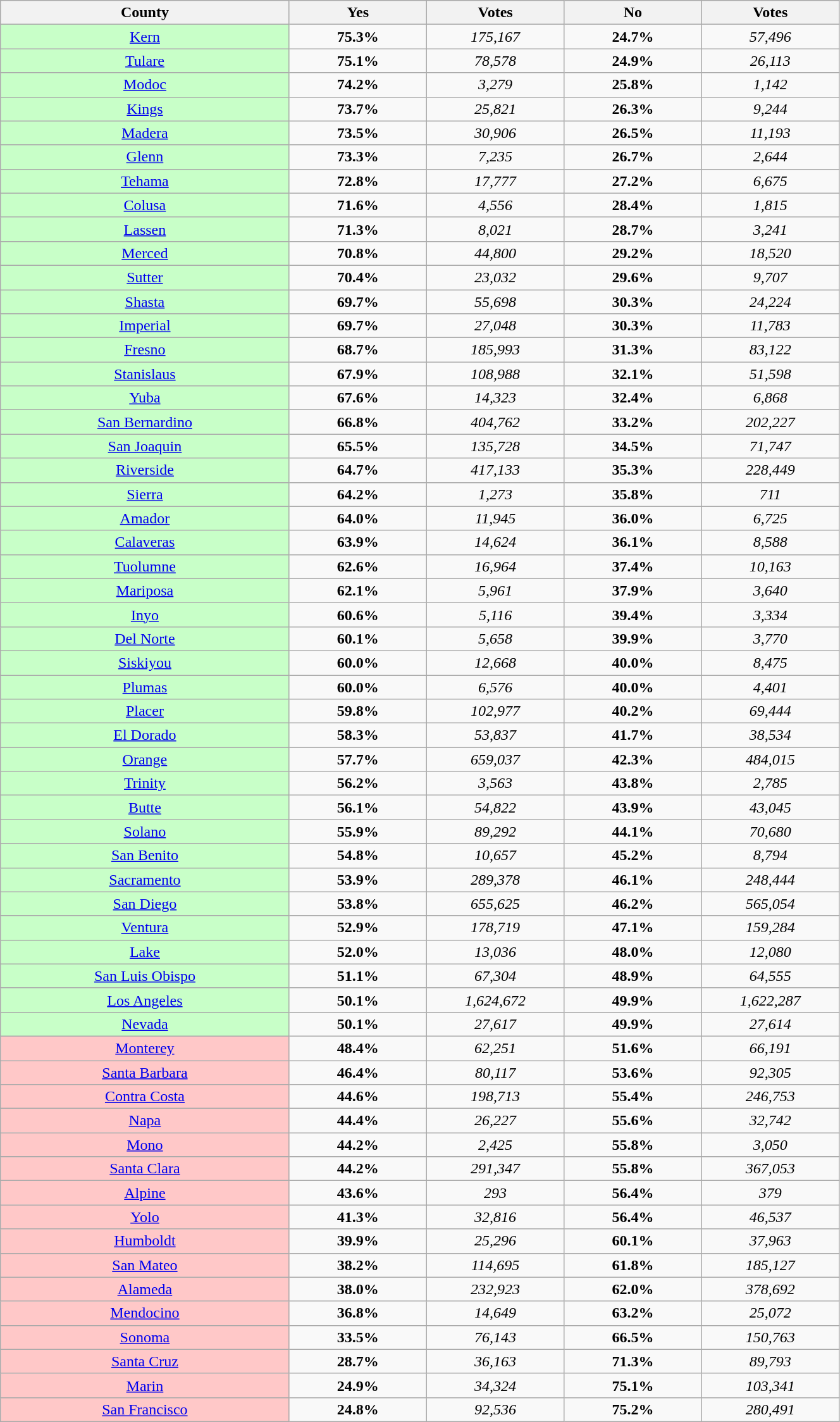<table style="width:70%;" class="wikitable sortable collapsible collapsed">
<tr style="background:lightgrey;">
<th style="width:21%;">County</th>
<th style="width:10%;">Yes</th>
<th style="width:10%;">Votes</th>
<th style="width:10%;">No</th>
<th style="width:10%;">Votes</th>
</tr>
<tr>
<td style="text-align:center; background:#c8ffc8;"><a href='#'>Kern</a></td>
<td style="text-align:center;"><strong>75.3%</strong></td>
<td style="text-align:center;"><em>175,167</em></td>
<td style="text-align:center;"><strong>24.7%</strong></td>
<td style="text-align:center;"><em>57,496</em></td>
</tr>
<tr>
<td style="text-align:center; background:#c8ffc8;"><a href='#'>Tulare</a></td>
<td style="text-align:center;"><strong>75.1%</strong></td>
<td style="text-align:center;"><em>78,578</em></td>
<td style="text-align:center;"><strong>24.9%</strong></td>
<td style="text-align:center;"><em>26,113</em></td>
</tr>
<tr>
<td style="text-align:center; background:#c8ffc8;"><a href='#'>Modoc</a></td>
<td style="text-align:center;"><strong>74.2%</strong></td>
<td style="text-align:center;"><em>3,279</em></td>
<td style="text-align:center;"><strong>25.8%</strong></td>
<td style="text-align:center;"><em>1,142</em></td>
</tr>
<tr>
<td style="text-align:center; background:#c8ffc8;"><a href='#'>Kings</a></td>
<td style="text-align:center;"><strong>73.7%</strong></td>
<td style="text-align:center;"><em>25,821</em></td>
<td style="text-align:center;"><strong>26.3%</strong></td>
<td style="text-align:center;"><em>9,244</em></td>
</tr>
<tr>
<td style="text-align:center; background:#c8ffc8;"><a href='#'>Madera</a></td>
<td style="text-align:center;"><strong>73.5%</strong></td>
<td style="text-align:center;"><em>30,906</em></td>
<td style="text-align:center;"><strong>26.5%</strong></td>
<td style="text-align:center;"><em>11,193</em></td>
</tr>
<tr>
<td style="text-align:center; background:#c8ffc8;"><a href='#'>Glenn</a></td>
<td style="text-align:center;"><strong>73.3%</strong></td>
<td style="text-align:center;"><em>7,235</em></td>
<td style="text-align:center;"><strong>26.7%</strong></td>
<td style="text-align:center;"><em>2,644</em></td>
</tr>
<tr>
<td style="text-align:center; background:#c8ffc8;"><a href='#'>Tehama</a></td>
<td style="text-align:center;"><strong>72.8%</strong></td>
<td style="text-align:center;"><em>17,777</em></td>
<td style="text-align:center;"><strong>27.2%</strong></td>
<td style="text-align:center;"><em>6,675</em></td>
</tr>
<tr>
<td style="text-align:center; background:#c8ffc8;"><a href='#'>Colusa</a></td>
<td style="text-align:center;"><strong>71.6%</strong></td>
<td style="text-align:center;"><em>4,556</em></td>
<td style="text-align:center;"><strong>28.4%</strong></td>
<td style="text-align:center;"><em>1,815</em></td>
</tr>
<tr>
<td style="text-align:center; background:#c8ffc8;"><a href='#'>Lassen</a></td>
<td style="text-align:center;"><strong>71.3%</strong></td>
<td style="text-align:center;"><em>8,021</em></td>
<td style="text-align:center;"><strong>28.7%</strong></td>
<td style="text-align:center;"><em>3,241</em></td>
</tr>
<tr>
<td style="text-align:center; background:#c8ffc8;"><a href='#'>Merced</a></td>
<td style="text-align:center;"><strong>70.8%</strong></td>
<td style="text-align:center;"><em>44,800</em></td>
<td style="text-align:center;"><strong>29.2%</strong></td>
<td style="text-align:center;"><em>18,520</em></td>
</tr>
<tr>
<td style="text-align:center; background:#c8ffc8;"><a href='#'>Sutter</a></td>
<td style="text-align:center;"><strong>70.4%</strong></td>
<td style="text-align:center;"><em>23,032</em></td>
<td style="text-align:center;"><strong>29.6%</strong></td>
<td style="text-align:center;"><em>9,707</em></td>
</tr>
<tr>
<td style="text-align:center; background:#c8ffc8;"><a href='#'>Shasta</a></td>
<td style="text-align:center;"><strong>69.7%</strong></td>
<td style="text-align:center;"><em>55,698</em></td>
<td style="text-align:center;"><strong>30.3%</strong></td>
<td style="text-align:center;"><em>24,224</em></td>
</tr>
<tr>
<td style="text-align:center; background:#c8ffc8;"><a href='#'>Imperial</a></td>
<td style="text-align:center;"><strong>69.7%</strong></td>
<td style="text-align:center;"><em>27,048</em></td>
<td style="text-align:center;"><strong>30.3%</strong></td>
<td style="text-align:center;"><em>11,783</em></td>
</tr>
<tr>
<td style="text-align:center; background:#c8ffc8;"><a href='#'>Fresno</a></td>
<td style="text-align:center;"><strong>68.7%</strong></td>
<td style="text-align:center;"><em>185,993</em></td>
<td style="text-align:center;"><strong>31.3%</strong></td>
<td style="text-align:center;"><em>83,122</em></td>
</tr>
<tr>
<td style="text-align:center; background:#c8ffc8;"><a href='#'>Stanislaus</a></td>
<td style="text-align:center;"><strong>67.9%</strong></td>
<td style="text-align:center;"><em>108,988</em></td>
<td style="text-align:center;"><strong>32.1%</strong></td>
<td style="text-align:center;"><em>51,598</em></td>
</tr>
<tr>
<td style="text-align:center; background:#c8ffc8;"><a href='#'>Yuba</a></td>
<td style="text-align:center;"><strong>67.6%</strong></td>
<td style="text-align:center;"><em>14,323</em></td>
<td style="text-align:center;"><strong>32.4%</strong></td>
<td style="text-align:center;"><em>6,868</em></td>
</tr>
<tr>
<td style="text-align:center; background:#c8ffc8;"><a href='#'>San Bernardino</a></td>
<td style="text-align:center;"><strong>66.8%</strong></td>
<td style="text-align:center;"><em>404,762</em></td>
<td style="text-align:center;"><strong>33.2%</strong></td>
<td style="text-align:center;"><em>202,227</em></td>
</tr>
<tr>
<td style="text-align:center; background:#c8ffc8;"><a href='#'>San Joaquin</a></td>
<td style="text-align:center;"><strong>65.5%</strong></td>
<td style="text-align:center;"><em>135,728</em></td>
<td style="text-align:center;"><strong>34.5%</strong></td>
<td style="text-align:center;"><em>71,747</em></td>
</tr>
<tr>
<td style="text-align:center; background:#c8ffc8;"><a href='#'>Riverside</a></td>
<td style="text-align:center;"><strong>64.7%</strong></td>
<td style="text-align:center;"><em>417,133</em></td>
<td style="text-align:center;"><strong>35.3%</strong></td>
<td style="text-align:center;"><em>228,449</em></td>
</tr>
<tr>
<td style="text-align:center; background:#c8ffc8;"><a href='#'>Sierra</a></td>
<td style="text-align:center;"><strong>64.2%</strong></td>
<td style="text-align:center;"><em>1,273</em></td>
<td style="text-align:center;"><strong>35.8%</strong></td>
<td style="text-align:center;"><em>711</em></td>
</tr>
<tr>
<td style="text-align:center; background:#c8ffc8;"><a href='#'>Amador</a></td>
<td style="text-align:center;"><strong>64.0%</strong></td>
<td style="text-align:center;"><em>11,945</em></td>
<td style="text-align:center;"><strong>36.0%</strong></td>
<td style="text-align:center;"><em>6,725</em></td>
</tr>
<tr>
<td style="text-align:center; background:#c8ffc8;"><a href='#'>Calaveras</a></td>
<td style="text-align:center;"><strong>63.9%</strong></td>
<td style="text-align:center;"><em>14,624</em></td>
<td style="text-align:center;"><strong>36.1%</strong></td>
<td style="text-align:center;"><em>8,588</em></td>
</tr>
<tr>
<td style="text-align:center; background:#c8ffc8;"><a href='#'>Tuolumne</a></td>
<td style="text-align:center;"><strong>62.6%</strong></td>
<td style="text-align:center;"><em>16,964</em></td>
<td style="text-align:center;"><strong>37.4%</strong></td>
<td style="text-align:center;"><em>10,163</em></td>
</tr>
<tr>
<td style="text-align:center; background:#c8ffc8;"><a href='#'>Mariposa</a></td>
<td style="text-align:center;"><strong>62.1%</strong></td>
<td style="text-align:center;"><em>5,961</em></td>
<td style="text-align:center;"><strong>37.9%</strong></td>
<td style="text-align:center;"><em>3,640</em></td>
</tr>
<tr>
<td style="text-align:center; background:#c8ffc8;"><a href='#'>Inyo</a></td>
<td style="text-align:center;"><strong>60.6%</strong></td>
<td style="text-align:center;"><em>5,116</em></td>
<td style="text-align:center;"><strong>39.4%</strong></td>
<td style="text-align:center;"><em>3,334</em></td>
</tr>
<tr>
<td style="text-align:center; background:#c8ffc8;"><a href='#'>Del Norte</a></td>
<td style="text-align:center;"><strong>60.1%</strong></td>
<td style="text-align:center;"><em>5,658</em></td>
<td style="text-align:center;"><strong>39.9%</strong></td>
<td style="text-align:center;"><em>3,770</em></td>
</tr>
<tr>
<td style="text-align:center; background:#c8ffc8;"><a href='#'>Siskiyou</a></td>
<td style="text-align:center;"><strong>60.0%</strong></td>
<td style="text-align:center;"><em>12,668</em></td>
<td style="text-align:center;"><strong>40.0%</strong></td>
<td style="text-align:center;"><em>8,475</em></td>
</tr>
<tr>
<td style="text-align:center; background:#c8ffc8;"><a href='#'>Plumas</a></td>
<td style="text-align:center;"><strong>60.0%</strong></td>
<td style="text-align:center;"><em>6,576</em></td>
<td style="text-align:center;"><strong>40.0%</strong></td>
<td style="text-align:center;"><em>4,401</em></td>
</tr>
<tr>
<td style="text-align:center; background:#c8ffc8;"><a href='#'>Placer</a></td>
<td style="text-align:center;"><strong>59.8%</strong></td>
<td style="text-align:center;"><em>102,977</em></td>
<td style="text-align:center;"><strong>40.2%</strong></td>
<td style="text-align:center;"><em>69,444</em></td>
</tr>
<tr>
<td style="text-align:center; background:#c8ffc8;"><a href='#'>El Dorado</a></td>
<td style="text-align:center;"><strong>58.3%</strong></td>
<td style="text-align:center;"><em>53,837</em></td>
<td style="text-align:center;"><strong>41.7%</strong></td>
<td style="text-align:center;"><em>38,534</em></td>
</tr>
<tr>
<td style="text-align:center; background:#c8ffc8;"><a href='#'>Orange</a></td>
<td style="text-align:center;"><strong>57.7%</strong></td>
<td style="text-align:center;"><em>659,037</em></td>
<td style="text-align:center;"><strong>42.3%</strong></td>
<td style="text-align:center;"><em>484,015</em></td>
</tr>
<tr>
<td style="text-align:center; background:#c8ffc8;"><a href='#'>Trinity</a></td>
<td style="text-align:center;"><strong>56.2%</strong></td>
<td style="text-align:center;"><em>3,563</em></td>
<td style="text-align:center;"><strong>43.8%</strong></td>
<td style="text-align:center;"><em>2,785</em></td>
</tr>
<tr>
<td style="text-align:center; background:#c8ffc8;"><a href='#'>Butte</a></td>
<td style="text-align:center;"><strong>56.1%</strong></td>
<td style="text-align:center;"><em>54,822</em></td>
<td style="text-align:center;"><strong>43.9%</strong></td>
<td style="text-align:center;"><em>43,045</em></td>
</tr>
<tr>
<td style="text-align:center; background:#c8ffc8;"><a href='#'>Solano</a></td>
<td style="text-align:center;"><strong>55.9%</strong></td>
<td style="text-align:center;"><em>89,292</em></td>
<td style="text-align:center;"><strong>44.1%</strong></td>
<td style="text-align:center;"><em>70,680</em></td>
</tr>
<tr>
<td style="text-align:center; background:#c8ffc8;"><a href='#'>San Benito</a></td>
<td style="text-align:center;"><strong>54.8%</strong></td>
<td style="text-align:center;"><em>10,657</em></td>
<td style="text-align:center;"><strong>45.2%</strong></td>
<td style="text-align:center;"><em>8,794</em></td>
</tr>
<tr>
<td style="text-align:center; background:#c8ffc8;"><a href='#'>Sacramento</a></td>
<td style="text-align:center;"><strong>53.9%</strong></td>
<td style="text-align:center;"><em>289,378</em></td>
<td style="text-align:center;"><strong>46.1%</strong></td>
<td style="text-align:center;"><em>248,444</em></td>
</tr>
<tr>
<td style="text-align:center; background:#c8ffc8;"><a href='#'>San Diego</a></td>
<td style="text-align:center;"><strong>53.8%</strong></td>
<td style="text-align:center;"><em>655,625</em></td>
<td style="text-align:center;"><strong>46.2%</strong></td>
<td style="text-align:center;"><em>565,054</em></td>
</tr>
<tr>
<td style="text-align:center; background:#c8ffc8;"><a href='#'>Ventura</a></td>
<td style="text-align:center;"><strong>52.9%</strong></td>
<td style="text-align:center;"><em>178,719</em></td>
<td style="text-align:center;"><strong>47.1%</strong></td>
<td style="text-align:center;"><em>159,284</em></td>
</tr>
<tr>
<td style="text-align:center; background:#c8ffc8;"><a href='#'>Lake</a></td>
<td style="text-align:center;"><strong>52.0%</strong></td>
<td style="text-align:center;"><em>13,036</em></td>
<td style="text-align:center;"><strong>48.0%</strong></td>
<td style="text-align:center;"><em>12,080</em></td>
</tr>
<tr>
<td style="text-align:center; background:#c8ffc8;"><a href='#'>San Luis Obispo</a></td>
<td style="text-align:center;"><strong>51.1%</strong></td>
<td style="text-align:center;"><em>67,304</em></td>
<td style="text-align:center;"><strong>48.9%</strong></td>
<td style="text-align:center;"><em>64,555</em></td>
</tr>
<tr>
<td style="text-align:center; background:#c8ffc8;"><a href='#'>Los Angeles</a></td>
<td style="text-align:center;"><strong>50.1%</strong></td>
<td style="text-align:center;"><em>1,624,672</em></td>
<td style="text-align:center;"><strong>49.9%</strong></td>
<td style="text-align:center;"><em>1,622,287</em></td>
</tr>
<tr>
<td style="text-align:center; background:#c8ffc8;"><a href='#'>Nevada</a></td>
<td style="text-align:center;"><strong>50.1%</strong></td>
<td style="text-align:center;"><em>27,617</em></td>
<td style="text-align:center;"><strong>49.9%</strong></td>
<td style="text-align:center;"><em>27,614</em></td>
</tr>
<tr>
<td style="text-align:center; background:#ffc8c8;"><a href='#'>Monterey</a></td>
<td style="text-align:center;"><strong>48.4%</strong></td>
<td style="text-align:center;"><em>62,251</em></td>
<td style="text-align:center;"><strong>51.6%</strong></td>
<td style="text-align:center;"><em>66,191</em></td>
</tr>
<tr>
<td style="text-align:center; background:#ffc8c8;"><a href='#'>Santa Barbara</a></td>
<td style="text-align:center;"><strong>46.4%</strong></td>
<td style="text-align:center;"><em>80,117</em></td>
<td style="text-align:center;"><strong>53.6%</strong></td>
<td style="text-align:center;"><em>92,305</em></td>
</tr>
<tr>
<td style="text-align:center; background:#ffc8c8;"><a href='#'>Contra Costa</a></td>
<td style="text-align:center;"><strong>44.6%</strong></td>
<td style="text-align:center;"><em>198,713</em></td>
<td style="text-align:center;"><strong>55.4%</strong></td>
<td style="text-align:center;"><em>246,753</em></td>
</tr>
<tr>
<td style="text-align:center; background:#ffc8c8;"><a href='#'>Napa</a></td>
<td style="text-align:center;"><strong>44.4%</strong></td>
<td style="text-align:center;"><em>26,227</em></td>
<td style="text-align:center;"><strong>55.6%</strong></td>
<td style="text-align:center;"><em>32,742</em></td>
</tr>
<tr>
<td style="text-align:center; background:#ffc8c8;"><a href='#'>Mono</a></td>
<td style="text-align:center;"><strong>44.2%</strong></td>
<td style="text-align:center;"><em>2,425</em></td>
<td style="text-align:center;"><strong>55.8%</strong></td>
<td style="text-align:center;"><em>3,050</em></td>
</tr>
<tr>
<td style="text-align:center; background:#ffc8c8;"><a href='#'>Santa Clara</a></td>
<td style="text-align:center;"><strong>44.2%</strong></td>
<td style="text-align:center;"><em>291,347</em></td>
<td style="text-align:center;"><strong>55.8%</strong></td>
<td style="text-align:center;"><em>367,053</em></td>
</tr>
<tr>
<td style="text-align:center; background:#ffc8c8;"><a href='#'>Alpine</a></td>
<td style="text-align:center;"><strong>43.6%</strong></td>
<td style="text-align:center;"><em>293</em></td>
<td style="text-align:center;"><strong>56.4%</strong></td>
<td style="text-align:center;"><em>379</em></td>
</tr>
<tr>
<td style="text-align:center; background:#ffc8c8;"><a href='#'>Yolo</a></td>
<td style="text-align:center;"><strong>41.3%</strong></td>
<td style="text-align:center;"><em>32,816</em></td>
<td style="text-align:center;"><strong>56.4%</strong></td>
<td style="text-align:center;"><em>46,537</em></td>
</tr>
<tr>
<td style="text-align:center; background:#ffc8c8;"><a href='#'>Humboldt</a></td>
<td style="text-align:center;"><strong>39.9%</strong></td>
<td style="text-align:center;"><em>25,296</em></td>
<td style="text-align:center;"><strong>60.1%</strong></td>
<td style="text-align:center;"><em>37,963</em></td>
</tr>
<tr>
<td style="text-align:center; background:#ffc8c8;"><a href='#'>San Mateo</a></td>
<td style="text-align:center;"><strong>38.2%</strong></td>
<td style="text-align:center;"><em>114,695</em></td>
<td style="text-align:center;"><strong>61.8%</strong></td>
<td style="text-align:center;"><em>185,127</em></td>
</tr>
<tr>
<td style="text-align:center; background:#ffc8c8;"><a href='#'>Alameda</a></td>
<td style="text-align:center;"><strong>38.0%</strong></td>
<td style="text-align:center;"><em>232,923</em></td>
<td style="text-align:center;"><strong>62.0%</strong></td>
<td style="text-align:center;"><em>378,692</em></td>
</tr>
<tr>
<td style="text-align:center; background:#ffc8c8;"><a href='#'>Mendocino</a></td>
<td style="text-align:center;"><strong>36.8%</strong></td>
<td style="text-align:center;"><em>14,649</em></td>
<td style="text-align:center;"><strong>63.2%</strong></td>
<td style="text-align:center;"><em>25,072</em></td>
</tr>
<tr>
<td style="text-align:center; background:#ffc8c8;"><a href='#'>Sonoma</a></td>
<td style="text-align:center;"><strong>33.5%</strong></td>
<td style="text-align:center;"><em>76,143</em></td>
<td style="text-align:center;"><strong>66.5%</strong></td>
<td style="text-align:center;"><em>150,763</em></td>
</tr>
<tr>
<td style="text-align:center; background:#ffc8c8;"><a href='#'>Santa Cruz</a></td>
<td style="text-align:center;"><strong>28.7%</strong></td>
<td style="text-align:center;"><em>36,163</em></td>
<td style="text-align:center;"><strong>71.3%</strong></td>
<td style="text-align:center;"><em>89,793</em></td>
</tr>
<tr>
<td style="text-align:center; background:#ffc8c8;"><a href='#'>Marin</a></td>
<td style="text-align:center;"><strong>24.9%</strong></td>
<td style="text-align:center;"><em>34,324</em></td>
<td style="text-align:center;"><strong>75.1%</strong></td>
<td style="text-align:center;"><em>103,341</em></td>
</tr>
<tr style="text-align:center;">
<td style="background:#ffc8c8;"><a href='#'>San Francisco</a></td>
<td><strong>24.8%</strong></td>
<td><em>92,536</em></td>
<td><strong>75.2%</strong></td>
<td><em>280,491</em></td>
</tr>
</table>
